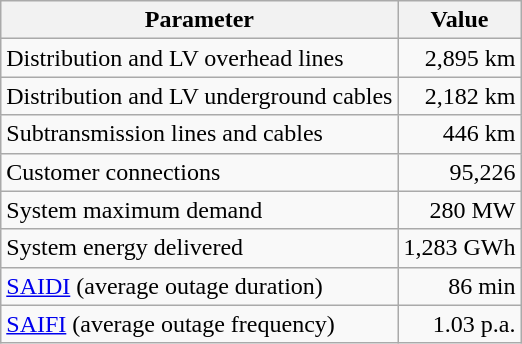<table class="wikitable" border="1">
<tr>
<th>Parameter</th>
<th>Value</th>
</tr>
<tr>
<td>Distribution and LV overhead lines</td>
<td align="right">2,895 km</td>
</tr>
<tr>
<td>Distribution and LV underground cables</td>
<td align="right">2,182 km</td>
</tr>
<tr>
<td>Subtransmission lines and cables</td>
<td align="right">446 km</td>
</tr>
<tr>
<td>Customer connections</td>
<td align="right">95,226</td>
</tr>
<tr>
<td>System maximum demand</td>
<td align="right">280 MW</td>
</tr>
<tr>
<td>System energy delivered</td>
<td align="right">1,283 GWh</td>
</tr>
<tr>
<td><a href='#'>SAIDI</a> (average outage duration)</td>
<td align="right">86 min</td>
</tr>
<tr>
<td><a href='#'>SAIFI</a> (average outage frequency)</td>
<td align="right">1.03 p.a.</td>
</tr>
</table>
